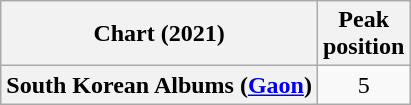<table class="wikitable plainrowheaders" style="text-align:center">
<tr>
<th scope="col">Chart (2021)</th>
<th scope="col">Peak<br>position</th>
</tr>
<tr>
<th scope="row">South Korean Albums (<a href='#'>Gaon</a>)</th>
<td>5</td>
</tr>
</table>
